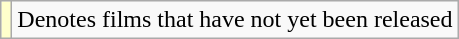<table class="wikitable">
<tr>
<td style="background:#ffc;"><br></td>
<td>Denotes films that have not yet been released</td>
</tr>
</table>
